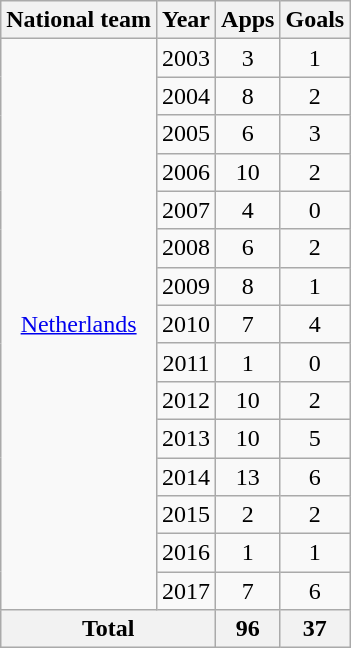<table class="wikitable" style="text-align:center">
<tr>
<th>National team</th>
<th>Year</th>
<th>Apps</th>
<th>Goals</th>
</tr>
<tr>
<td rowspan="15"><a href='#'>Netherlands</a></td>
<td>2003</td>
<td>3</td>
<td>1</td>
</tr>
<tr>
<td>2004</td>
<td>8</td>
<td>2</td>
</tr>
<tr>
<td>2005</td>
<td>6</td>
<td>3</td>
</tr>
<tr>
<td>2006</td>
<td>10</td>
<td>2</td>
</tr>
<tr>
<td>2007</td>
<td>4</td>
<td>0</td>
</tr>
<tr>
<td>2008</td>
<td>6</td>
<td>2</td>
</tr>
<tr>
<td>2009</td>
<td>8</td>
<td>1</td>
</tr>
<tr>
<td>2010</td>
<td>7</td>
<td>4</td>
</tr>
<tr>
<td>2011</td>
<td>1</td>
<td>0</td>
</tr>
<tr>
<td>2012</td>
<td>10</td>
<td>2</td>
</tr>
<tr>
<td>2013</td>
<td>10</td>
<td>5</td>
</tr>
<tr>
<td>2014</td>
<td>13</td>
<td>6</td>
</tr>
<tr>
<td>2015</td>
<td>2</td>
<td>2</td>
</tr>
<tr>
<td>2016</td>
<td>1</td>
<td>1</td>
</tr>
<tr>
<td>2017</td>
<td>7</td>
<td>6</td>
</tr>
<tr>
<th colspan="2">Total</th>
<th>96</th>
<th>37</th>
</tr>
</table>
